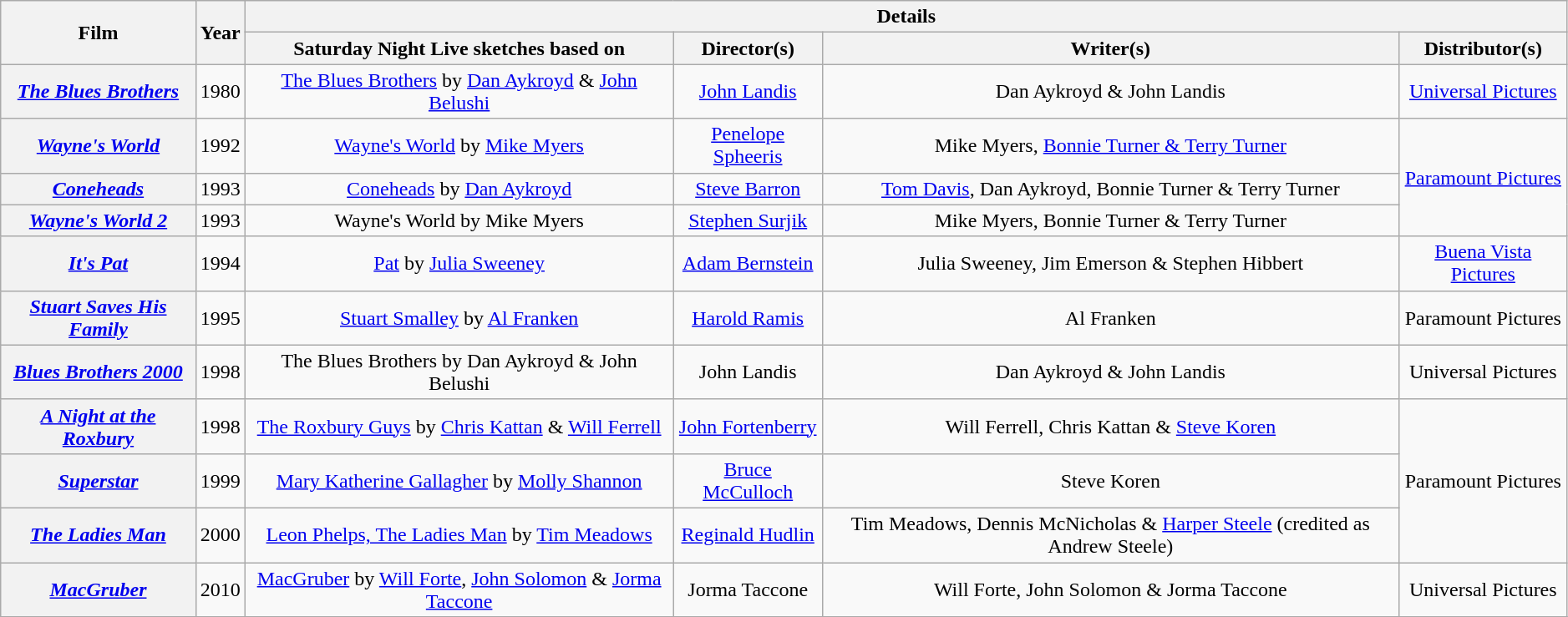<table class="wikitable sortable" style="text-align:center; width:99%">
<tr>
<th rowspan="2">Film</th>
<th rowspan="2">Year</th>
<th colspan="6">Details</th>
</tr>
<tr>
<th>Saturday Night Live sketches based on</th>
<th>Director(s)</th>
<th>Writer(s)</th>
<th>Distributor(s)</th>
</tr>
<tr>
<th><em><a href='#'>The Blues Brothers</a></em></th>
<td>1980</td>
<td><a href='#'>The Blues Brothers</a> by <a href='#'>Dan Aykroyd</a> & <a href='#'>John Belushi</a></td>
<td><a href='#'>John Landis</a></td>
<td>Dan Aykroyd & John Landis</td>
<td><a href='#'>Universal Pictures</a></td>
</tr>
<tr>
<th><em><a href='#'>Wayne's World</a></em></th>
<td>1992</td>
<td><a href='#'>Wayne's World</a> by <a href='#'>Mike Myers</a></td>
<td><a href='#'>Penelope Spheeris</a></td>
<td>Mike Myers, <a href='#'>Bonnie Turner & Terry Turner</a></td>
<td rowspan="3"><a href='#'>Paramount Pictures</a></td>
</tr>
<tr>
<th><em><a href='#'>Coneheads</a></em></th>
<td>1993</td>
<td><a href='#'>Coneheads</a> by <a href='#'>Dan Aykroyd</a></td>
<td><a href='#'>Steve Barron</a></td>
<td><a href='#'>Tom Davis</a>, Dan Aykroyd, Bonnie Turner & Terry Turner</td>
</tr>
<tr>
<th><em><a href='#'>Wayne's World 2</a></em></th>
<td>1993</td>
<td>Wayne's World by Mike Myers</td>
<td><a href='#'>Stephen Surjik</a></td>
<td>Mike Myers, Bonnie Turner & Terry Turner</td>
</tr>
<tr>
<th><em><a href='#'>It's Pat</a></em></th>
<td>1994</td>
<td><a href='#'>Pat</a> by <a href='#'>Julia Sweeney</a></td>
<td><a href='#'>Adam Bernstein</a></td>
<td>Julia Sweeney, Jim Emerson & Stephen Hibbert</td>
<td><a href='#'>Buena Vista Pictures</a></td>
</tr>
<tr>
<th><em><a href='#'>Stuart Saves His Family</a></em></th>
<td>1995</td>
<td><a href='#'>Stuart Smalley</a> by <a href='#'>Al Franken</a></td>
<td><a href='#'>Harold Ramis</a></td>
<td>Al Franken</td>
<td>Paramount Pictures</td>
</tr>
<tr>
<th><em><a href='#'>Blues Brothers 2000</a></em></th>
<td>1998</td>
<td>The Blues Brothers by Dan Aykroyd & John Belushi</td>
<td>John Landis</td>
<td>Dan Aykroyd & John Landis</td>
<td>Universal Pictures</td>
</tr>
<tr>
<th><em><a href='#'>A Night at the Roxbury</a></em></th>
<td>1998</td>
<td><a href='#'>The Roxbury Guys</a> by <a href='#'>Chris Kattan</a> & <a href='#'>Will Ferrell</a></td>
<td><a href='#'>John Fortenberry</a></td>
<td>Will Ferrell, Chris Kattan & <a href='#'>Steve Koren</a></td>
<td rowspan="3">Paramount Pictures</td>
</tr>
<tr>
<th><em><a href='#'>Superstar</a></em></th>
<td>1999</td>
<td><a href='#'>Mary Katherine Gallagher</a> by <a href='#'>Molly Shannon</a></td>
<td><a href='#'>Bruce McCulloch</a></td>
<td>Steve Koren</td>
</tr>
<tr>
<th><em><a href='#'>The Ladies Man</a></em></th>
<td>2000</td>
<td><a href='#'>Leon Phelps, The Ladies Man</a> by <a href='#'>Tim Meadows</a></td>
<td><a href='#'>Reginald Hudlin</a></td>
<td>Tim Meadows, Dennis McNicholas & <a href='#'>Harper Steele</a> (credited as Andrew Steele)</td>
</tr>
<tr>
<th><em><a href='#'>MacGruber</a></em></th>
<td>2010</td>
<td><a href='#'>MacGruber</a> by <a href='#'>Will Forte</a>, <a href='#'>John Solomon</a> & <a href='#'>Jorma Taccone</a></td>
<td>Jorma Taccone</td>
<td>Will Forte, John Solomon & Jorma Taccone</td>
<td>Universal Pictures</td>
</tr>
<tr>
</tr>
</table>
